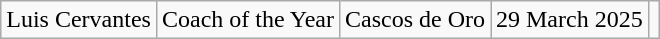<table class="wikitable sortable sortable" style="text-align: center">
<tr>
<td>Luis Cervantes</td>
<td>Coach of the Year</td>
<td>Cascos de Oro</td>
<td>29 March 2025</td>
<td></td>
</tr>
</table>
